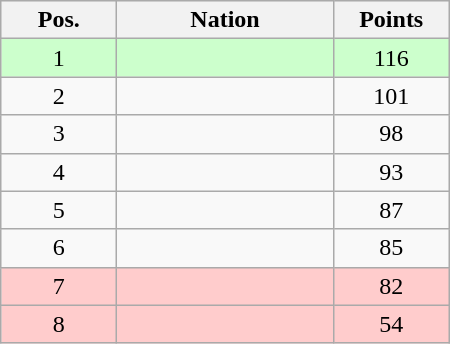<table class="wikitable gauche" cellspacing="1" style="width:300px;">
<tr style="background:#efefef; text-align:center;">
<th style="width:70px;">Pos.</th>
<th>Nation</th>
<th style="width:70px;">Points</th>
</tr>
<tr style="vertical-align:top; text-align:center; background:#ccffcc;">
<td>1</td>
<td style="text-align:left;"></td>
<td>116</td>
</tr>
<tr style="vertical-align:top; text-align:center;">
<td>2</td>
<td style="text-align:left;"></td>
<td>101</td>
</tr>
<tr style="vertical-align:top; text-align:center;">
<td>3</td>
<td style="text-align:left;"></td>
<td>98</td>
</tr>
<tr style="vertical-align:top; text-align:center;">
<td>4</td>
<td style="text-align:left;"></td>
<td>93</td>
</tr>
<tr style="vertical-align:top; text-align:center;">
<td>5</td>
<td style="text-align:left;"></td>
<td>87</td>
</tr>
<tr style="vertical-align:top; text-align:center;">
<td>6</td>
<td style="text-align:left;"></td>
<td>85</td>
</tr>
<tr style="vertical-align:top; text-align:center; background:#ffcccc;">
<td>7</td>
<td style="text-align:left;"></td>
<td>82</td>
</tr>
<tr style="vertical-align:top; text-align:center; background:#ffcccc;">
<td>8</td>
<td style="text-align:left;"></td>
<td>54</td>
</tr>
</table>
